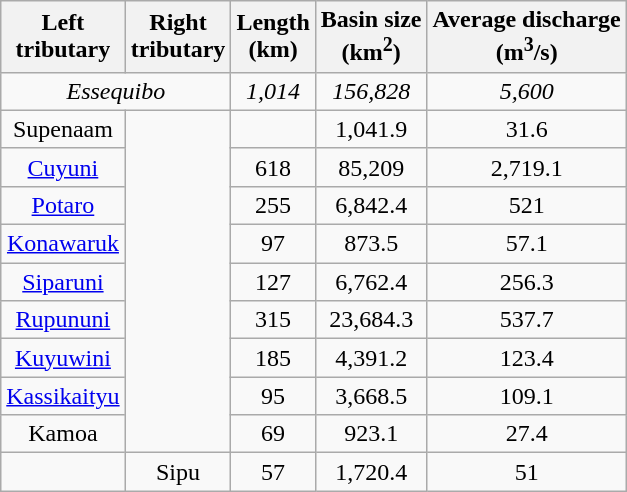<table class="wikitable" style="text-align:center;">
<tr>
<th>Left<br>tributary</th>
<th>Right<br>tributary</th>
<th>Length<br>(km)</th>
<th>Basin size<br>(km<sup>2</sup>)</th>
<th>Average discharge<br>(m<sup>3</sup>/s)</th>
</tr>
<tr>
<td colspan="2"><em>Essequibo</em></td>
<td><em>1,014</em></td>
<td><em>156,828</em></td>
<td><em>5,600</em></td>
</tr>
<tr>
<td>Supenaam</td>
<td rowspan="9"></td>
<td></td>
<td>1,041.9</td>
<td>31.6</td>
</tr>
<tr>
<td><a href='#'>Cuyuni</a></td>
<td>618</td>
<td>85,209</td>
<td>2,719.1</td>
</tr>
<tr>
<td><a href='#'>Potaro</a></td>
<td>255</td>
<td>6,842.4</td>
<td>521</td>
</tr>
<tr>
<td><a href='#'>Konawaruk</a></td>
<td>97</td>
<td>873.5</td>
<td>57.1</td>
</tr>
<tr>
<td><a href='#'>Siparuni</a></td>
<td>127</td>
<td>6,762.4</td>
<td>256.3</td>
</tr>
<tr>
<td><a href='#'>Rupununi</a></td>
<td>315</td>
<td>23,684.3</td>
<td>537.7</td>
</tr>
<tr>
<td><a href='#'>Kuyuwini</a></td>
<td>185</td>
<td>4,391.2</td>
<td>123.4</td>
</tr>
<tr>
<td><a href='#'>Kassikaityu</a></td>
<td>95</td>
<td>3,668.5</td>
<td>109.1</td>
</tr>
<tr>
<td>Kamoa</td>
<td>69</td>
<td>923.1</td>
<td>27.4</td>
</tr>
<tr>
<td></td>
<td>Sipu</td>
<td>57</td>
<td>1,720.4</td>
<td>51</td>
</tr>
</table>
